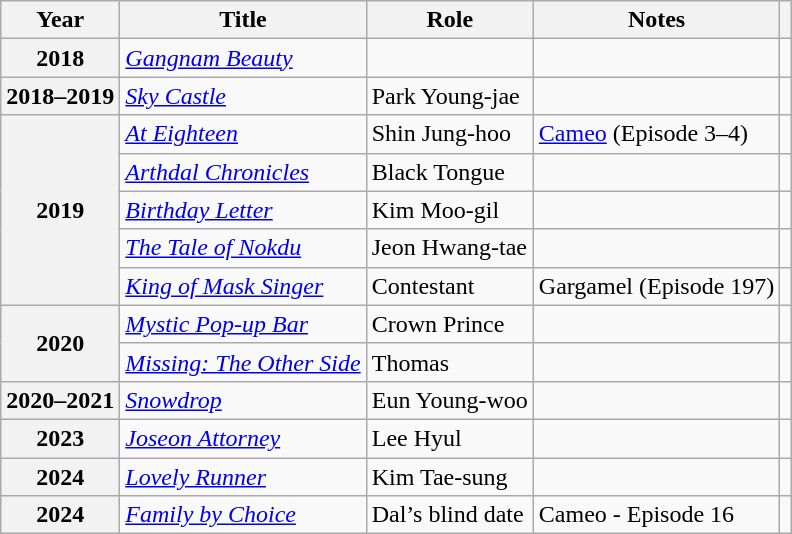<table class="wikitable plainrowheaders sortable">
<tr>
<th scope="col">Year</th>
<th scope="col">Title</th>
<th scope="col">Role</th>
<th scope="col" class="unsortable">Notes</th>
<th scope="col" class="unsortable"></th>
</tr>
<tr>
<th scope="row">2018</th>
<td><em><a href='#'>Gangnam Beauty</a></em></td>
<td></td>
<td></td>
<td></td>
</tr>
<tr>
<th scope="row">2018–2019</th>
<td><em><a href='#'>Sky Castle</a></em></td>
<td>Park Young-jae</td>
<td></td>
<td></td>
</tr>
<tr>
<th scope="row" rowspan="5">2019</th>
<td><em><a href='#'>At Eighteen</a></em></td>
<td>Shin Jung-hoo</td>
<td><a href='#'>Cameo</a> (Episode 3–4)</td>
<td></td>
</tr>
<tr>
<td><em><a href='#'>Arthdal Chronicles</a></em></td>
<td>Black Tongue</td>
<td></td>
<td></td>
</tr>
<tr>
<td><em><a href='#'>Birthday Letter</a></em></td>
<td>Kim Moo-gil</td>
<td></td>
<td></td>
</tr>
<tr>
<td><em><a href='#'>The Tale of Nokdu</a></em></td>
<td>Jeon Hwang-tae</td>
<td></td>
<td></td>
</tr>
<tr>
<td><em><a href='#'>King of Mask Singer</a></em></td>
<td>Contestant</td>
<td>Gargamel (Episode 197)</td>
<td></td>
</tr>
<tr>
<th scope="row" rowspan="2">2020</th>
<td><em><a href='#'>Mystic Pop-up Bar</a></em></td>
<td>Crown Prince</td>
<td></td>
<td></td>
</tr>
<tr>
<td><em><a href='#'>Missing: The Other Side</a></em></td>
<td>Thomas</td>
<td></td>
<td></td>
</tr>
<tr>
<th scope="row">2020–2021</th>
<td><em><a href='#'>Snowdrop</a></em></td>
<td>Eun Young-woo</td>
<td></td>
<td></td>
</tr>
<tr>
<th scope="row">2023</th>
<td><em><a href='#'>Joseon Attorney</a></em></td>
<td>Lee Hyul</td>
<td></td>
<td></td>
</tr>
<tr>
<th scope="row">2024</th>
<td><em><a href='#'>Lovely Runner</a></em></td>
<td>Kim Tae-sung</td>
<td></td>
<td></td>
</tr>
<tr>
<th scope="row">2024</th>
<td><em><a href='#'>Family by Choice</a></em></td>
<td>Dal’s blind date</td>
<td>Cameo - Episode 16</td>
<td></td>
</tr>
</table>
